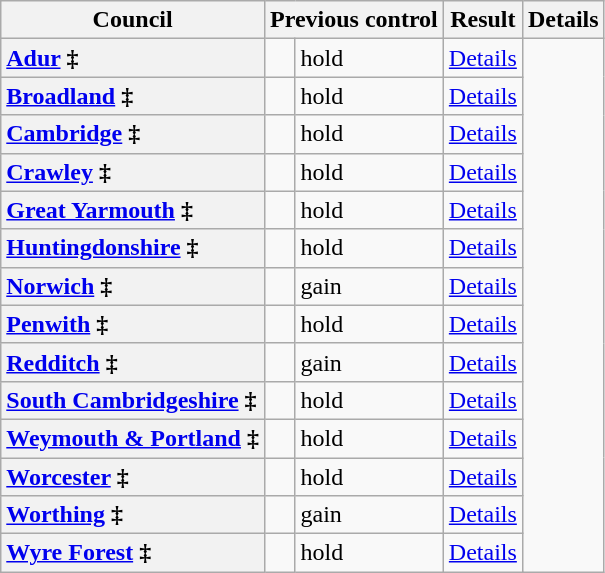<table class="wikitable sortable" border="1">
<tr>
<th scope="col">Council</th>
<th colspan=2>Previous control</th>
<th colspan=2>Result</th>
<th class="unsortable" scope="col">Details</th>
</tr>
<tr>
<th scope="row" style="text-align: left;"><a href='#'>Adur</a> ‡</th>
<td></td>
<td> hold</td>
<td><a href='#'>Details</a></td>
</tr>
<tr>
<th scope="row" style="text-align: left;"><a href='#'>Broadland</a> ‡</th>
<td></td>
<td> hold</td>
<td><a href='#'>Details</a></td>
</tr>
<tr>
<th scope="row" style="text-align: left;"><a href='#'>Cambridge</a> ‡</th>
<td></td>
<td> hold</td>
<td><a href='#'>Details</a></td>
</tr>
<tr>
<th scope="row" style="text-align: left;"><a href='#'>Crawley</a> ‡</th>
<td></td>
<td> hold</td>
<td><a href='#'>Details</a></td>
</tr>
<tr>
<th scope="row" style="text-align: left;"><a href='#'>Great Yarmouth</a> ‡</th>
<td></td>
<td> hold</td>
<td><a href='#'>Details</a></td>
</tr>
<tr>
<th scope="row" style="text-align: left;"><a href='#'>Huntingdonshire</a> ‡</th>
<td></td>
<td> hold</td>
<td><a href='#'>Details</a></td>
</tr>
<tr>
<th scope="row" style="text-align: left;"><a href='#'>Norwich</a> ‡</th>
<td></td>
<td> gain</td>
<td><a href='#'>Details</a></td>
</tr>
<tr>
<th scope="row" style="text-align: left;"><a href='#'>Penwith</a> ‡</th>
<td></td>
<td> hold</td>
<td><a href='#'>Details</a></td>
</tr>
<tr>
<th scope="row" style="text-align: left;"><a href='#'>Redditch</a> ‡</th>
<td></td>
<td> gain</td>
<td><a href='#'>Details</a></td>
</tr>
<tr>
<th scope="row" style="text-align: left;"><a href='#'>South Cambridgeshire</a> ‡</th>
<td></td>
<td> hold</td>
<td><a href='#'>Details</a></td>
</tr>
<tr>
<th scope="row" style="text-align: left;"><a href='#'>Weymouth & Portland</a> ‡</th>
<td></td>
<td> hold</td>
<td><a href='#'>Details</a></td>
</tr>
<tr>
<th scope="row" style="text-align: left;"><a href='#'>Worcester</a> ‡</th>
<td></td>
<td> hold</td>
<td><a href='#'>Details</a></td>
</tr>
<tr>
<th scope="row" style="text-align: left;"><a href='#'>Worthing</a> ‡</th>
<td></td>
<td> gain</td>
<td><a href='#'>Details</a></td>
</tr>
<tr>
<th scope="row" style="text-align: left;"><a href='#'>Wyre Forest</a> ‡</th>
<td></td>
<td> hold</td>
<td><a href='#'>Details</a></td>
</tr>
</table>
